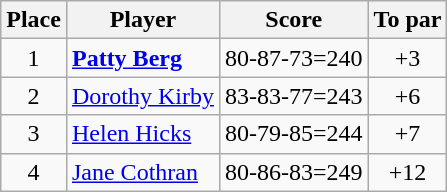<table class="wikitable">
<tr>
<th>Place</th>
<th>Player</th>
<th>Score</th>
<th>To par</th>
</tr>
<tr>
<td align=center>1</td>
<td> <strong><a href='#'>Patty Berg</a></strong></td>
<td>80-87-73=240</td>
<td align=center>+3</td>
</tr>
<tr>
<td align=center>2</td>
<td> <a href='#'>Dorothy Kirby</a></td>
<td>83-83-77=243</td>
<td align=center>+6</td>
</tr>
<tr>
<td align=center>3</td>
<td> <a href='#'>Helen Hicks</a></td>
<td>80-79-85=244</td>
<td align=center>+7</td>
</tr>
<tr>
<td align=center>4</td>
<td> <a href='#'>Jane Cothran</a></td>
<td>80-86-83=249</td>
<td align=center>+12</td>
</tr>
</table>
